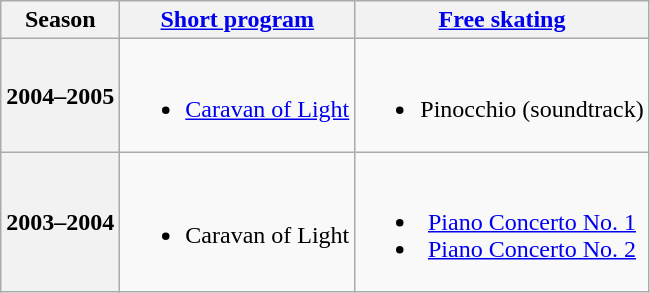<table class="wikitable" style="text-align:center">
<tr>
<th>Season</th>
<th><a href='#'>Short program</a></th>
<th><a href='#'>Free skating</a></th>
</tr>
<tr>
<th>2004–2005<br></th>
<td><br><ul><li><a href='#'>Caravan of Light</a> <br></li></ul></td>
<td><br><ul><li>Pinocchio (soundtrack) <br></li></ul></td>
</tr>
<tr>
<th>2003–2004<br></th>
<td><br><ul><li>Caravan of Light <br></li></ul></td>
<td><br><ul><li><a href='#'>Piano Concerto No. 1</a> <br></li><li><a href='#'>Piano Concerto No. 2</a> <br></li></ul></td>
</tr>
</table>
